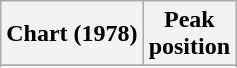<table class="wikitable sortable plainrowheaders" style="text-align:center">
<tr>
<th scope="col">Chart (1978)</th>
<th scope="col">Peak<br>position</th>
</tr>
<tr>
</tr>
<tr>
</tr>
</table>
